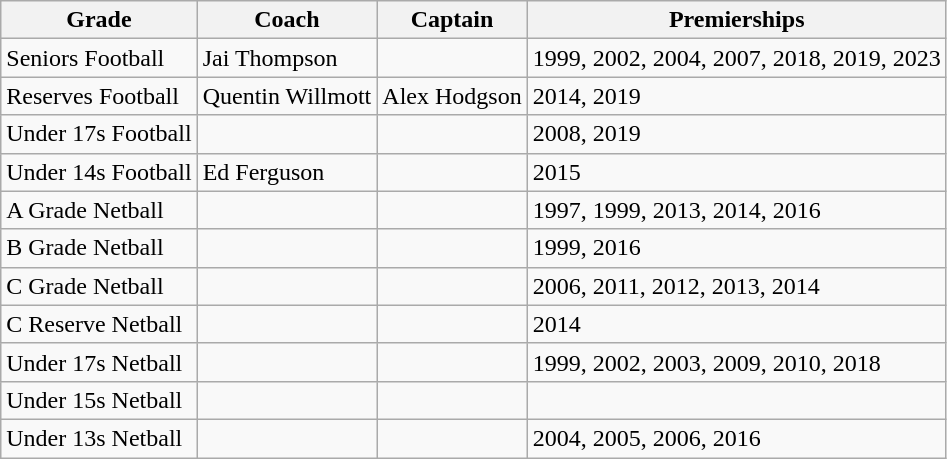<table class="wikitable">
<tr>
<th>Grade</th>
<th>Coach</th>
<th>Captain</th>
<th>Premierships</th>
</tr>
<tr>
<td>Seniors Football</td>
<td>Jai Thompson</td>
<td></td>
<td>1999, 2002, 2004, 2007, 2018, 2019, 2023</td>
</tr>
<tr>
<td>Reserves Football</td>
<td>Quentin Willmott</td>
<td>Alex Hodgson</td>
<td>2014, 2019</td>
</tr>
<tr>
<td>Under 17s Football</td>
<td></td>
<td></td>
<td>2008, 2019</td>
</tr>
<tr>
<td>Under 14s Football</td>
<td>Ed Ferguson</td>
<td></td>
<td>2015</td>
</tr>
<tr>
<td>A Grade Netball</td>
<td></td>
<td></td>
<td>1997, 1999, 2013, 2014, 2016</td>
</tr>
<tr>
<td>B Grade Netball</td>
<td></td>
<td></td>
<td>1999, 2016</td>
</tr>
<tr>
<td>C Grade Netball</td>
<td></td>
<td></td>
<td>2006, 2011, 2012, 2013, 2014</td>
</tr>
<tr>
<td>C Reserve Netball</td>
<td></td>
<td></td>
<td>2014</td>
</tr>
<tr>
<td>Under 17s Netball</td>
<td></td>
<td></td>
<td>1999, 2002, 2003, 2009, 2010, 2018</td>
</tr>
<tr>
<td>Under 15s Netball</td>
<td></td>
<td></td>
<td></td>
</tr>
<tr>
<td>Under 13s Netball</td>
<td></td>
<td></td>
<td>2004, 2005, 2006, 2016</td>
</tr>
</table>
